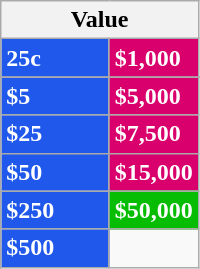<table class="wikitable"  style=color:#fff;">
<tr>
<th colspan="2" style="color:#000;"><strong>Value</strong></th>
</tr>
<tr>
<td style="width:65px; background:#2058eb;"><strong>25c</strong></td>
<td style="background:#d9006d;"><strong>$1,000</strong></td>
</tr>
<tr>
</tr>
<tr>
<td style="background:#2058eb;"><strong>$5</strong></td>
<td style="background:#d9006d;"><strong>$5,000</strong></td>
</tr>
<tr>
<td style="background:#2058eb;"><strong>$25</strong></td>
<td style="background:#d9006d;"><strong>$7,500</strong></td>
</tr>
<tr>
<td style="background:#2058eb;"><strong>$50</strong></td>
<td style="background:#d9006d;"><strong>$15,000</strong></td>
</tr>
<tr>
<td style="background:#2058eb;"><strong>$250</strong></td>
<td style="background:#06bd03;"><strong>$50,000</strong></td>
</tr>
<tr>
<td style="background:#2058eb;"><strong>$500</strong></td>
</tr>
</table>
